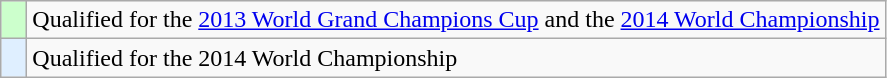<table class="wikitable" style="text-align:left;">
<tr>
<td width=10px bgcolor=#ccffcc></td>
<td>Qualified for the <a href='#'>2013 World Grand Champions Cup</a> and the <a href='#'>2014 World Championship</a></td>
</tr>
<tr>
<td width=10px bgcolor=#dfefff></td>
<td>Qualified for the 2014 World Championship</td>
</tr>
</table>
